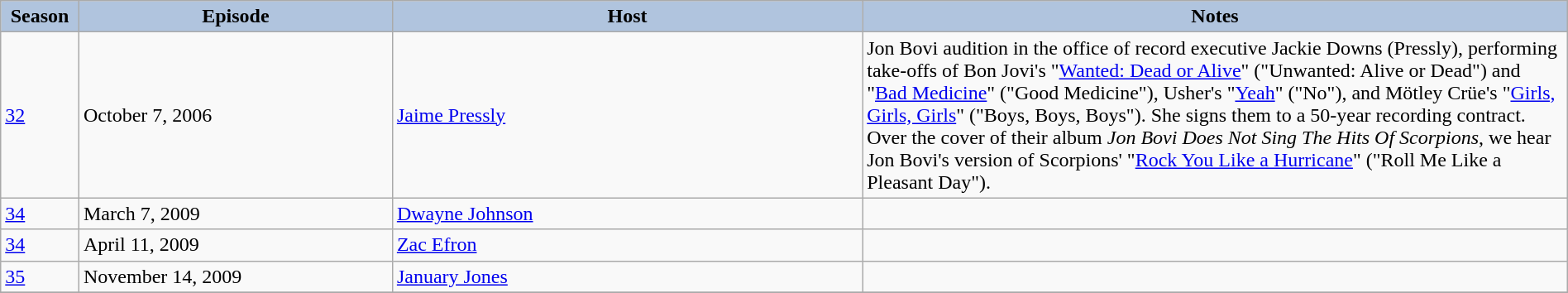<table class="wikitable" style="width:100%;">
<tr>
<th style="background:#B0C4DE;" width="5%">Season</th>
<th style="background:#B0C4DE;" width="20%">Episode</th>
<th style="background:#B0C4DE;" width="30%">Host</th>
<th style="background:#B0C4DE;" width="45%">Notes</th>
</tr>
<tr>
<td><a href='#'>32</a></td>
<td>October 7, 2006</td>
<td><a href='#'>Jaime Pressly</a></td>
<td>Jon Bovi audition in the office of record executive Jackie Downs (Pressly), performing take-offs of Bon Jovi's "<a href='#'>Wanted: Dead or Alive</a>" ("Unwanted: Alive or Dead") and "<a href='#'>Bad Medicine</a>" ("Good Medicine"), Usher's "<a href='#'>Yeah</a>" ("No"), and Mötley Crüe's "<a href='#'>Girls, Girls, Girls</a>" ("Boys, Boys, Boys"). She signs them to a 50-year recording contract. Over the cover of their album <em>Jon Bovi Does Not Sing The Hits Of Scorpions</em>, we hear Jon Bovi's version of Scorpions' "<a href='#'>Rock You Like a Hurricane</a>" ("Roll Me Like a Pleasant Day").</td>
</tr>
<tr>
<td><a href='#'>34</a></td>
<td>March 7, 2009</td>
<td><a href='#'>Dwayne Johnson</a></td>
<td></td>
</tr>
<tr>
<td><a href='#'>34</a></td>
<td>April 11, 2009</td>
<td><a href='#'>Zac Efron</a></td>
<td></td>
</tr>
<tr>
<td><a href='#'>35</a></td>
<td>November 14, 2009</td>
<td><a href='#'>January Jones</a></td>
<td></td>
</tr>
<tr>
</tr>
</table>
